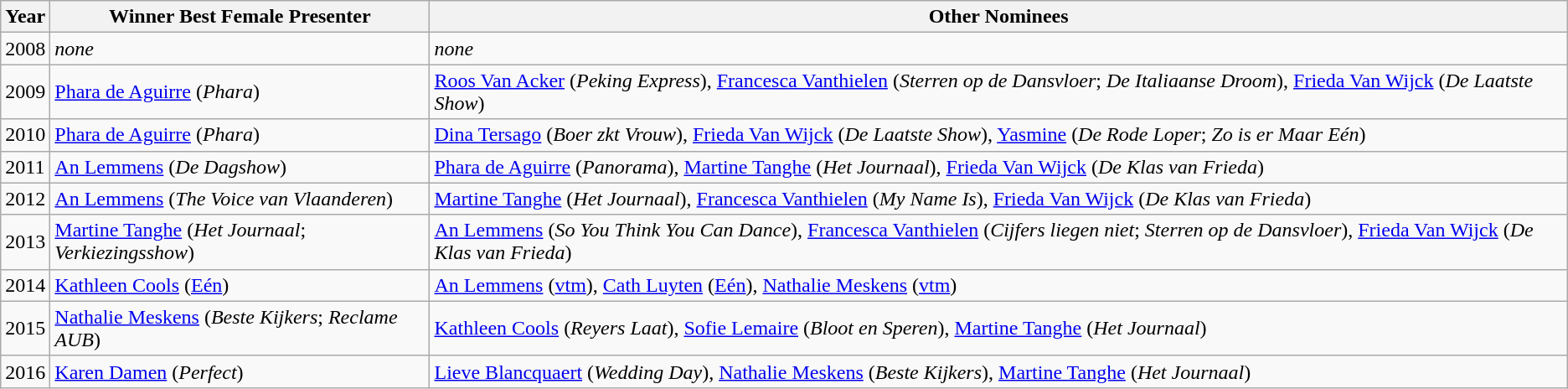<table class="wikitable" align="center">
<tr>
<th>Year</th>
<th>Winner Best Female Presenter</th>
<th>Other Nominees</th>
</tr>
<tr>
<td>2008</td>
<td><em>none</em></td>
<td><em>none</em></td>
</tr>
<tr>
<td>2009</td>
<td><a href='#'>Phara de Aguirre</a> (<em>Phara</em>)</td>
<td><a href='#'>Roos Van Acker</a> (<em>Peking Express</em>), <a href='#'>Francesca Vanthielen</a> (<em>Sterren op de Dansvloer</em>; <em>De Italiaanse Droom</em>), <a href='#'>Frieda Van Wijck</a> (<em>De Laatste Show</em>)</td>
</tr>
<tr>
<td>2010</td>
<td><a href='#'>Phara de Aguirre</a> (<em>Phara</em>)</td>
<td><a href='#'>Dina Tersago</a> (<em>Boer zkt Vrouw</em>), <a href='#'>Frieda Van Wijck</a> (<em>De Laatste Show</em>), <a href='#'>Yasmine</a> (<em>De Rode Loper</em>; <em>Zo is er Maar Eén</em>)</td>
</tr>
<tr>
<td>2011</td>
<td><a href='#'>An Lemmens</a> (<em>De Dagshow</em>)</td>
<td><a href='#'>Phara de Aguirre</a> (<em>Panorama</em>), <a href='#'>Martine Tanghe</a> (<em>Het Journaal</em>), <a href='#'>Frieda Van Wijck</a> (<em>De Klas van Frieda</em>)</td>
</tr>
<tr>
<td>2012</td>
<td><a href='#'>An Lemmens</a> (<em>The Voice van Vlaanderen</em>)</td>
<td><a href='#'>Martine Tanghe</a> (<em>Het Journaal</em>), <a href='#'>Francesca Vanthielen</a> (<em>My Name Is</em>), <a href='#'>Frieda Van Wijck</a> (<em>De Klas van Frieda</em>)</td>
</tr>
<tr>
<td>2013</td>
<td><a href='#'>Martine Tanghe</a> (<em>Het Journaal</em>; <em>Verkiezingsshow</em>)</td>
<td><a href='#'>An Lemmens</a> (<em>So You Think You Can Dance</em>), <a href='#'>Francesca Vanthielen</a> (<em>Cijfers liegen niet</em>; <em>Sterren op de Dansvloer</em>), <a href='#'>Frieda Van Wijck</a> (<em>De Klas van Frieda</em>)</td>
</tr>
<tr>
<td>2014</td>
<td><a href='#'>Kathleen Cools</a> (<a href='#'>Eén</a>)</td>
<td><a href='#'>An Lemmens</a> (<a href='#'>vtm</a>), <a href='#'>Cath Luyten</a> (<a href='#'>Eén</a>), <a href='#'>Nathalie Meskens</a> (<a href='#'>vtm</a>)</td>
</tr>
<tr>
<td>2015</td>
<td><a href='#'>Nathalie Meskens</a> (<em>Beste Kijkers</em>; <em>Reclame AUB</em>)</td>
<td><a href='#'>Kathleen Cools</a> (<em>Reyers Laat</em>), <a href='#'>Sofie Lemaire</a> (<em>Bloot en Speren</em>), <a href='#'>Martine Tanghe</a> (<em>Het Journaal</em>)</td>
</tr>
<tr>
<td>2016</td>
<td><a href='#'>Karen Damen</a> (<em>Perfect</em>)</td>
<td><a href='#'>Lieve Blancquaert</a> (<em>Wedding Day</em>), <a href='#'>Nathalie Meskens</a> (<em>Beste Kijkers</em>), <a href='#'>Martine Tanghe</a> (<em>Het Journaal</em>)</td>
</tr>
</table>
